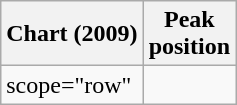<table class="wikitable">
<tr>
<th>Chart (2009)</th>
<th>Peak<br>position</th>
</tr>
<tr>
<td>scope="row"</td>
</tr>
</table>
